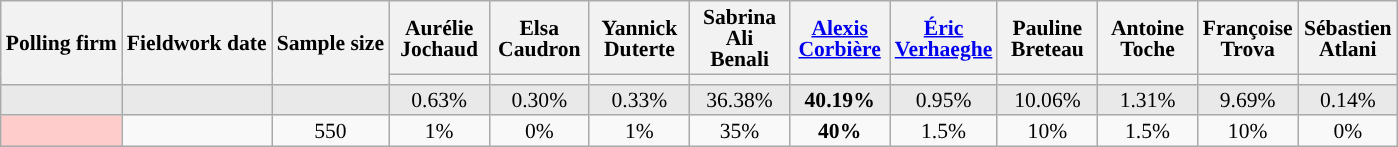<table class="wikitable sortable" style="text-align:center;font-size:90%;line-height:14px">
<tr style="height:40px;">
<th rowspan="2">Polling firm</th>
<th rowspan="2">Fieldwork date</th>
<th rowspan="2">Sample size</th>
<th class="unsortable" style="width:60px">Aurélie Jochaud<br></th>
<th class="unsortable" style="width:60px">Elsa Caudron<br></th>
<th class="unsortable" style="width:60px">Yannick Duterte<br></th>
<th class="unsortable" style="width:60px">Sabrina Ali Benali<br></th>
<th class="unsortable" style="width:60px"><a href='#'>Alexis Corbière</a><br></th>
<th class="unsortable" style="width:60px"><a href='#'>Éric Verhaeghe</a><br></th>
<th class="unsortable" style="width:60px">Pauline Breteau<br></th>
<th class="unsortable" style="width:60px">Antoine Toche<br></th>
<th class="unsortable" style="width:60px">Françoise Trova<br></th>
<th class="unsortable" style="width:60px">Sébastien Atlani<br></th>
</tr>
<tr>
<th style="background:"></th>
<th style="background:"></th>
<th style="background:"></th>
<th style="background:"></th>
<th style="background:"></th>
<th style="background:"></th>
<th style="background:"></th>
<th style="background:"></th>
<th style="background:"></th>
<th style="background:"></th>
</tr>
<tr style="background:#E9E9E9">
<td></td>
<td></td>
<td></td>
<td>0.63%</td>
<td>0.30%</td>
<td>0.33%</td>
<td>36.38%</td>
<td style="background-color:#"><strong>40.19%</strong></td>
<td>0.95%</td>
<td>10.06%</td>
<td>1.31%</td>
<td>9.69%</td>
<td>0.14%</td>
</tr>
<tr>
<td style="background:#FFCCCC"></td>
<td></td>
<td>550</td>
<td>1%</td>
<td>0%</td>
<td>1%</td>
<td>35%</td>
<td style="background-color:#"><strong>40%</strong></td>
<td>1.5%</td>
<td>10%</td>
<td>1.5%</td>
<td>10%</td>
<td>0%</td>
</tr>
</table>
